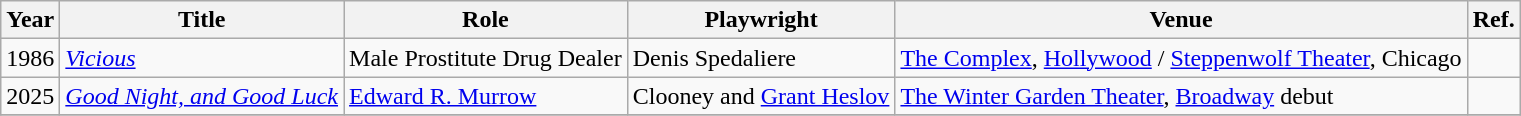<table class="wikitable">
<tr>
<th>Year</th>
<th>Title</th>
<th>Role</th>
<th>Playwright</th>
<th>Venue</th>
<th>Ref.</th>
</tr>
<tr>
<td rowspan=1>1986</td>
<td rowspan=1><em><a href='#'>Vicious</a></em></td>
<td rowspan=1>Male Prostitute Drug Dealer</td>
<td>Denis Spedaliere</td>
<td><a href='#'>The Complex</a>, <a href='#'>Hollywood</a> / <a href='#'>Steppenwolf Theater</a>, Chicago</td>
<td rowspan=1></td>
</tr>
<tr>
<td>2025</td>
<td><em><a href='#'>Good Night, and Good Luck</a></em></td>
<td><a href='#'>Edward R. Murrow</a></td>
<td>Clooney and <a href='#'>Grant Heslov</a></td>
<td><a href='#'>The Winter Garden Theater</a>, <a href='#'>Broadway</a> debut</td>
<td></td>
</tr>
<tr>
</tr>
</table>
